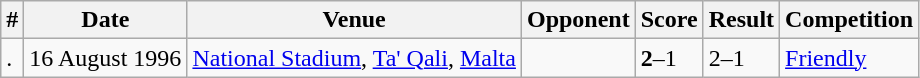<table class="wikitable">
<tr>
<th>#</th>
<th>Date</th>
<th>Venue</th>
<th>Opponent</th>
<th>Score</th>
<th>Result</th>
<th>Competition</th>
</tr>
<tr>
<td>.</td>
<td>16 August 1996</td>
<td><a href='#'>National Stadium</a>, <a href='#'>Ta' Qali</a>, <a href='#'>Malta</a></td>
<td></td>
<td><strong>2</strong>–1</td>
<td>2–1</td>
<td><a href='#'>Friendly</a></td>
</tr>
</table>
